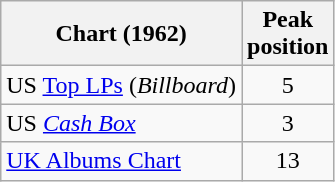<table class="wikitable">
<tr>
<th>Chart (1962)</th>
<th>Peak<br>position</th>
</tr>
<tr>
<td>US <a href='#'>Top LPs</a> (<em>Billboard</em>)</td>
<td align="center">5</td>
</tr>
<tr>
<td>US <em><a href='#'>Cash Box</a></em></td>
<td align="center">3</td>
</tr>
<tr>
<td><a href='#'>UK Albums Chart</a></td>
<td align="center">13</td>
</tr>
</table>
